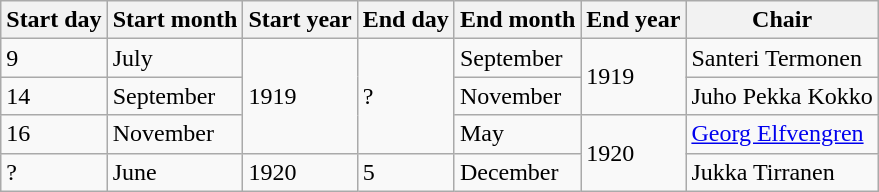<table class="wikitable">
<tr>
<th>Start day</th>
<th>Start month</th>
<th>Start year</th>
<th>End day</th>
<th>End month</th>
<th>End year</th>
<th>Chair</th>
</tr>
<tr>
<td>9</td>
<td>July</td>
<td rowspan="3">1919</td>
<td rowspan="3">?</td>
<td>September</td>
<td rowspan="2">1919</td>
<td>Santeri Termonen</td>
</tr>
<tr>
<td>14</td>
<td>September</td>
<td>November</td>
<td>Juho Pekka Kokko</td>
</tr>
<tr>
<td>16</td>
<td>November</td>
<td>May</td>
<td rowspan="2">1920</td>
<td><a href='#'>Georg Elfvengren</a></td>
</tr>
<tr>
<td>?</td>
<td>June</td>
<td>1920</td>
<td>5</td>
<td>December</td>
<td>Jukka Tirranen</td>
</tr>
</table>
